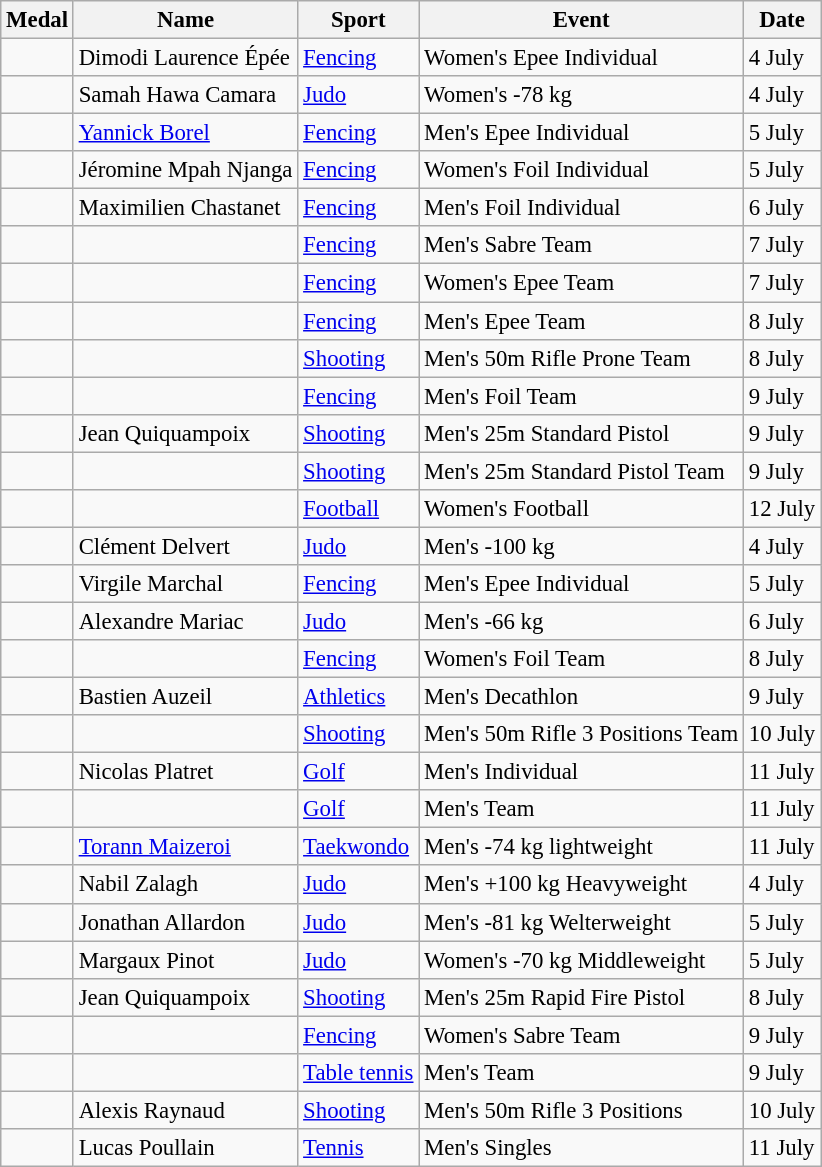<table class="wikitable sortable" style="font-size: 95%;">
<tr>
<th>Medal</th>
<th>Name</th>
<th>Sport</th>
<th>Event</th>
<th>Date</th>
</tr>
<tr>
<td></td>
<td>Dimodi Laurence Épée</td>
<td><a href='#'>Fencing</a></td>
<td>Women's Epee Individual</td>
<td>4 July</td>
</tr>
<tr>
<td></td>
<td>Samah Hawa Camara</td>
<td><a href='#'>Judo</a></td>
<td>Women's -78 kg</td>
<td>4 July</td>
</tr>
<tr>
<td></td>
<td><a href='#'>Yannick Borel</a></td>
<td><a href='#'>Fencing</a></td>
<td>Men's Epee Individual</td>
<td>5 July</td>
</tr>
<tr>
<td></td>
<td>Jéromine Mpah Njanga</td>
<td><a href='#'>Fencing</a></td>
<td>Women's Foil Individual</td>
<td>5 July</td>
</tr>
<tr>
<td></td>
<td>Maximilien Chastanet</td>
<td><a href='#'>Fencing</a></td>
<td>Men's Foil Individual</td>
<td>6 July</td>
</tr>
<tr>
<td></td>
<td></td>
<td><a href='#'>Fencing</a></td>
<td>Men's Sabre Team</td>
<td>7 July</td>
</tr>
<tr>
<td></td>
<td></td>
<td><a href='#'>Fencing</a></td>
<td>Women's Epee Team</td>
<td>7 July</td>
</tr>
<tr>
<td></td>
<td></td>
<td><a href='#'>Fencing</a></td>
<td>Men's Epee Team</td>
<td>8 July</td>
</tr>
<tr>
<td></td>
<td></td>
<td><a href='#'>Shooting</a></td>
<td>Men's 50m Rifle Prone Team</td>
<td>8 July</td>
</tr>
<tr>
<td></td>
<td></td>
<td><a href='#'>Fencing</a></td>
<td>Men's Foil Team</td>
<td>9 July</td>
</tr>
<tr>
<td></td>
<td>Jean Quiquampoix</td>
<td><a href='#'>Shooting</a></td>
<td>Men's 25m Standard Pistol</td>
<td>9 July</td>
</tr>
<tr>
<td></td>
<td></td>
<td><a href='#'>Shooting</a></td>
<td>Men's 25m Standard Pistol Team</td>
<td>9 July</td>
</tr>
<tr>
<td></td>
<td></td>
<td><a href='#'>Football</a></td>
<td>Women's Football</td>
<td>12 July</td>
</tr>
<tr>
<td></td>
<td>Clément Delvert</td>
<td><a href='#'>Judo</a></td>
<td>Men's -100 kg</td>
<td>4 July</td>
</tr>
<tr>
<td></td>
<td>Virgile Marchal</td>
<td><a href='#'>Fencing</a></td>
<td>Men's Epee Individual</td>
<td>5 July</td>
</tr>
<tr>
<td></td>
<td>Alexandre Mariac</td>
<td><a href='#'>Judo</a></td>
<td>Men's -66 kg</td>
<td>6 July</td>
</tr>
<tr>
<td></td>
<td></td>
<td><a href='#'>Fencing</a></td>
<td>Women's Foil Team</td>
<td>8 July</td>
</tr>
<tr>
<td></td>
<td>Bastien Auzeil</td>
<td><a href='#'>Athletics</a></td>
<td>Men's Decathlon</td>
<td>9 July</td>
</tr>
<tr>
<td></td>
<td></td>
<td><a href='#'>Shooting</a></td>
<td>Men's 50m Rifle 3 Positions Team</td>
<td>10 July</td>
</tr>
<tr>
<td></td>
<td>Nicolas Platret</td>
<td><a href='#'>Golf</a></td>
<td>Men's Individual</td>
<td>11 July</td>
</tr>
<tr>
<td></td>
<td></td>
<td><a href='#'>Golf</a></td>
<td>Men's Team</td>
<td>11 July</td>
</tr>
<tr>
<td></td>
<td><a href='#'>Torann Maizeroi</a></td>
<td><a href='#'>Taekwondo</a></td>
<td>Men's -74 kg lightweight</td>
<td>11 July</td>
</tr>
<tr>
<td></td>
<td>Nabil Zalagh</td>
<td><a href='#'>Judo</a></td>
<td>Men's +100 kg Heavyweight</td>
<td>4 July</td>
</tr>
<tr>
<td></td>
<td>Jonathan Allardon</td>
<td><a href='#'>Judo</a></td>
<td>Men's -81 kg Welterweight</td>
<td>5 July</td>
</tr>
<tr>
<td></td>
<td>Margaux Pinot</td>
<td><a href='#'>Judo</a></td>
<td>Women's -70 kg Middleweight</td>
<td>5 July</td>
</tr>
<tr>
<td></td>
<td>Jean Quiquampoix</td>
<td><a href='#'>Shooting</a></td>
<td>Men's 25m Rapid Fire Pistol</td>
<td>8 July</td>
</tr>
<tr>
<td></td>
<td></td>
<td><a href='#'>Fencing</a></td>
<td>Women's Sabre Team</td>
<td>9 July</td>
</tr>
<tr>
<td></td>
<td></td>
<td><a href='#'>Table tennis</a></td>
<td>Men's Team</td>
<td>9 July</td>
</tr>
<tr>
<td></td>
<td>Alexis Raynaud</td>
<td><a href='#'>Shooting</a></td>
<td>Men's 50m Rifle 3 Positions</td>
<td>10 July</td>
</tr>
<tr>
<td></td>
<td>Lucas Poullain</td>
<td><a href='#'>Tennis</a></td>
<td>Men's Singles</td>
<td>11 July</td>
</tr>
</table>
